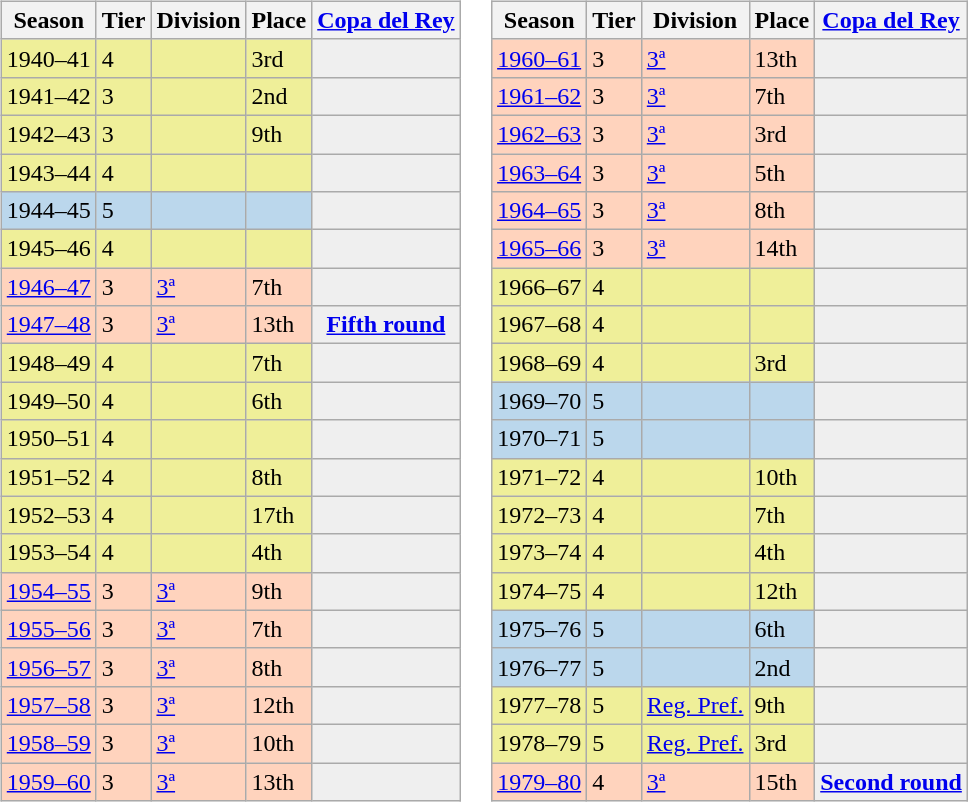<table>
<tr>
<td valign="top" width=0%><br><table class="wikitable">
<tr style="background:#f0f6fa;">
<th>Season</th>
<th>Tier</th>
<th>Division</th>
<th>Place</th>
<th><a href='#'>Copa del Rey</a></th>
</tr>
<tr>
<td style="background:#EFEF99;">1940–41</td>
<td style="background:#EFEF99;">4</td>
<td style="background:#EFEF99;"></td>
<td style="background:#EFEF99;">3rd</td>
<th style="background:#efefef;"></th>
</tr>
<tr>
<td style="background:#EFEF99;">1941–42</td>
<td style="background:#EFEF99;">3</td>
<td style="background:#EFEF99;"></td>
<td style="background:#EFEF99;">2nd</td>
<th style="background:#efefef;"></th>
</tr>
<tr>
<td style="background:#EFEF99;">1942–43</td>
<td style="background:#EFEF99;">3</td>
<td style="background:#EFEF99;"></td>
<td style="background:#EFEF99;">9th</td>
<th style="background:#efefef;"></th>
</tr>
<tr>
<td style="background:#EFEF99;">1943–44</td>
<td style="background:#EFEF99;">4</td>
<td style="background:#EFEF99;"></td>
<td style="background:#EFEF99;"></td>
<th style="background:#efefef;"></th>
</tr>
<tr>
<td style="background:#BBD7EC;">1944–45</td>
<td style="background:#BBD7EC;">5</td>
<td style="background:#BBD7EC;"></td>
<td style="background:#BBD7EC;"></td>
<th style="background:#efefef;"></th>
</tr>
<tr>
<td style="background:#EFEF99;">1945–46</td>
<td style="background:#EFEF99;">4</td>
<td style="background:#EFEF99;"></td>
<td style="background:#EFEF99;"></td>
<th style="background:#efefef;"></th>
</tr>
<tr>
<td style="background:#FFD3BD;"><a href='#'>1946–47</a></td>
<td style="background:#FFD3BD;">3</td>
<td style="background:#FFD3BD;"><a href='#'>3ª</a></td>
<td style="background:#FFD3BD;">7th</td>
<th style="background:#efefef;"></th>
</tr>
<tr>
<td style="background:#FFD3BD;"><a href='#'>1947–48</a></td>
<td style="background:#FFD3BD;">3</td>
<td style="background:#FFD3BD;"><a href='#'>3ª</a></td>
<td style="background:#FFD3BD;">13th</td>
<th style="background:#efefef;"><a href='#'>Fifth round</a></th>
</tr>
<tr>
<td style="background:#EFEF99;">1948–49</td>
<td style="background:#EFEF99;">4</td>
<td style="background:#EFEF99;"></td>
<td style="background:#EFEF99;">7th</td>
<th style="background:#efefef;"></th>
</tr>
<tr>
<td style="background:#EFEF99;">1949–50</td>
<td style="background:#EFEF99;">4</td>
<td style="background:#EFEF99;"></td>
<td style="background:#EFEF99;">6th</td>
<th style="background:#efefef;"></th>
</tr>
<tr>
<td style="background:#EFEF99;">1950–51</td>
<td style="background:#EFEF99;">4</td>
<td style="background:#EFEF99;"></td>
<td style="background:#EFEF99;"></td>
<th style="background:#efefef;"></th>
</tr>
<tr>
<td style="background:#EFEF99;">1951–52</td>
<td style="background:#EFEF99;">4</td>
<td style="background:#EFEF99;"></td>
<td style="background:#EFEF99;">8th</td>
<th style="background:#efefef;"></th>
</tr>
<tr>
<td style="background:#EFEF99;">1952–53</td>
<td style="background:#EFEF99;">4</td>
<td style="background:#EFEF99;"></td>
<td style="background:#EFEF99;">17th</td>
<th style="background:#efefef;"></th>
</tr>
<tr>
<td style="background:#EFEF99;">1953–54</td>
<td style="background:#EFEF99;">4</td>
<td style="background:#EFEF99;"></td>
<td style="background:#EFEF99;">4th</td>
<th style="background:#efefef;"></th>
</tr>
<tr>
<td style="background:#FFD3BD;"><a href='#'>1954–55</a></td>
<td style="background:#FFD3BD;">3</td>
<td style="background:#FFD3BD;"><a href='#'>3ª</a></td>
<td style="background:#FFD3BD;">9th</td>
<th style="background:#efefef;"></th>
</tr>
<tr>
<td style="background:#FFD3BD;"><a href='#'>1955–56</a></td>
<td style="background:#FFD3BD;">3</td>
<td style="background:#FFD3BD;"><a href='#'>3ª</a></td>
<td style="background:#FFD3BD;">7th</td>
<th style="background:#efefef;"></th>
</tr>
<tr>
<td style="background:#FFD3BD;"><a href='#'>1956–57</a></td>
<td style="background:#FFD3BD;">3</td>
<td style="background:#FFD3BD;"><a href='#'>3ª</a></td>
<td style="background:#FFD3BD;">8th</td>
<th style="background:#efefef;"></th>
</tr>
<tr>
<td style="background:#FFD3BD;"><a href='#'>1957–58</a></td>
<td style="background:#FFD3BD;">3</td>
<td style="background:#FFD3BD;"><a href='#'>3ª</a></td>
<td style="background:#FFD3BD;">12th</td>
<th style="background:#efefef;"></th>
</tr>
<tr>
<td style="background:#FFD3BD;"><a href='#'>1958–59</a></td>
<td style="background:#FFD3BD;">3</td>
<td style="background:#FFD3BD;"><a href='#'>3ª</a></td>
<td style="background:#FFD3BD;">10th</td>
<th style="background:#efefef;"></th>
</tr>
<tr>
<td style="background:#FFD3BD;"><a href='#'>1959–60</a></td>
<td style="background:#FFD3BD;">3</td>
<td style="background:#FFD3BD;"><a href='#'>3ª</a></td>
<td style="background:#FFD3BD;">13th</td>
<th style="background:#efefef;"></th>
</tr>
</table>
</td>
<td valign="top" width=0%><br><table class="wikitable">
<tr style="background:#f0f6fa;">
<th>Season</th>
<th>Tier</th>
<th>Division</th>
<th>Place</th>
<th><a href='#'>Copa del Rey</a></th>
</tr>
<tr>
<td style="background:#FFD3BD;"><a href='#'>1960–61</a></td>
<td style="background:#FFD3BD;">3</td>
<td style="background:#FFD3BD;"><a href='#'>3ª</a></td>
<td style="background:#FFD3BD;">13th</td>
<th style="background:#efefef;"></th>
</tr>
<tr>
<td style="background:#FFD3BD;"><a href='#'>1961–62</a></td>
<td style="background:#FFD3BD;">3</td>
<td style="background:#FFD3BD;"><a href='#'>3ª</a></td>
<td style="background:#FFD3BD;">7th</td>
<th style="background:#efefef;"></th>
</tr>
<tr>
<td style="background:#FFD3BD;"><a href='#'>1962–63</a></td>
<td style="background:#FFD3BD;">3</td>
<td style="background:#FFD3BD;"><a href='#'>3ª</a></td>
<td style="background:#FFD3BD;">3rd</td>
<th style="background:#efefef;"></th>
</tr>
<tr>
<td style="background:#FFD3BD;"><a href='#'>1963–64</a></td>
<td style="background:#FFD3BD;">3</td>
<td style="background:#FFD3BD;"><a href='#'>3ª</a></td>
<td style="background:#FFD3BD;">5th</td>
<th style="background:#efefef;"></th>
</tr>
<tr>
<td style="background:#FFD3BD;"><a href='#'>1964–65</a></td>
<td style="background:#FFD3BD;">3</td>
<td style="background:#FFD3BD;"><a href='#'>3ª</a></td>
<td style="background:#FFD3BD;">8th</td>
<th style="background:#efefef;"></th>
</tr>
<tr>
<td style="background:#FFD3BD;"><a href='#'>1965–66</a></td>
<td style="background:#FFD3BD;">3</td>
<td style="background:#FFD3BD;"><a href='#'>3ª</a></td>
<td style="background:#FFD3BD;">14th</td>
<th style="background:#efefef;"></th>
</tr>
<tr>
<td style="background:#EFEF99;">1966–67</td>
<td style="background:#EFEF99;">4</td>
<td style="background:#EFEF99;"></td>
<td style="background:#EFEF99;"></td>
<th style="background:#efefef;"></th>
</tr>
<tr>
<td style="background:#EFEF99;">1967–68</td>
<td style="background:#EFEF99;">4</td>
<td style="background:#EFEF99;"></td>
<td style="background:#EFEF99;"></td>
<th style="background:#efefef;"></th>
</tr>
<tr>
<td style="background:#EFEF99;">1968–69</td>
<td style="background:#EFEF99;">4</td>
<td style="background:#EFEF99;"></td>
<td style="background:#EFEF99;">3rd</td>
<th style="background:#efefef;"></th>
</tr>
<tr>
<td style="background:#BBD7EC;">1969–70</td>
<td style="background:#BBD7EC;">5</td>
<td style="background:#BBD7EC;"></td>
<td style="background:#BBD7EC;"></td>
<th style="background:#efefef;"></th>
</tr>
<tr>
<td style="background:#BBD7EC;">1970–71</td>
<td style="background:#BBD7EC;">5</td>
<td style="background:#BBD7EC;"></td>
<td style="background:#BBD7EC;"></td>
<th style="background:#efefef;"></th>
</tr>
<tr>
<td style="background:#EFEF99;">1971–72</td>
<td style="background:#EFEF99;">4</td>
<td style="background:#EFEF99;"></td>
<td style="background:#EFEF99;">10th</td>
<th style="background:#efefef;"></th>
</tr>
<tr>
<td style="background:#EFEF99;">1972–73</td>
<td style="background:#EFEF99;">4</td>
<td style="background:#EFEF99;"></td>
<td style="background:#EFEF99;">7th</td>
<th style="background:#efefef;"></th>
</tr>
<tr>
<td style="background:#EFEF99;">1973–74</td>
<td style="background:#EFEF99;">4</td>
<td style="background:#EFEF99;"></td>
<td style="background:#EFEF99;">4th</td>
<th style="background:#efefef;"></th>
</tr>
<tr>
<td style="background:#EFEF99;">1974–75</td>
<td style="background:#EFEF99;">4</td>
<td style="background:#EFEF99;"></td>
<td style="background:#EFEF99;">12th</td>
<th style="background:#efefef;"></th>
</tr>
<tr>
<td style="background:#BBD7EC;">1975–76</td>
<td style="background:#BBD7EC;">5</td>
<td style="background:#BBD7EC;"></td>
<td style="background:#BBD7EC;">6th</td>
<th style="background:#efefef;"></th>
</tr>
<tr>
<td style="background:#BBD7EC;">1976–77</td>
<td style="background:#BBD7EC;">5</td>
<td style="background:#BBD7EC;"></td>
<td style="background:#BBD7EC;">2nd</td>
<th style="background:#efefef;"></th>
</tr>
<tr>
<td style="background:#EFEF99;">1977–78</td>
<td style="background:#EFEF99;">5</td>
<td style="background:#EFEF99;"><a href='#'>Reg. Pref.</a></td>
<td style="background:#EFEF99;">9th</td>
<th style="background:#efefef;"></th>
</tr>
<tr>
<td style="background:#EFEF99;">1978–79</td>
<td style="background:#EFEF99;">5</td>
<td style="background:#EFEF99;"><a href='#'>Reg. Pref.</a></td>
<td style="background:#EFEF99;">3rd</td>
<th style="background:#efefef;"></th>
</tr>
<tr>
<td style="background:#FFD3BD;"><a href='#'>1979–80</a></td>
<td style="background:#FFD3BD;">4</td>
<td style="background:#FFD3BD;"><a href='#'>3ª</a></td>
<td style="background:#FFD3BD;">15th</td>
<th style="background:#efefef;"><a href='#'>Second round</a></th>
</tr>
</table>
</td>
</tr>
</table>
